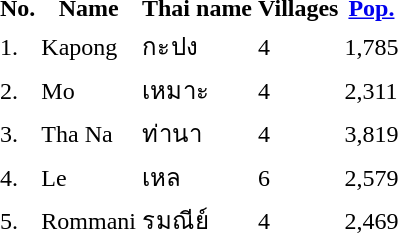<table>
<tr valign=top>
<td><br><table>
<tr>
<th>No.</th>
<th>Name</th>
<th>Thai name</th>
<th>Villages</th>
<th><a href='#'>Pop.</a></th>
<td>    </td>
</tr>
<tr>
<td>1.</td>
<td>Kapong</td>
<td>กะปง</td>
<td>4</td>
<td>1,785</td>
</tr>
<tr>
<td>2.</td>
<td>Mo</td>
<td>เหมาะ</td>
<td>4</td>
<td>2,311</td>
</tr>
<tr>
<td>3.</td>
<td>Tha Na</td>
<td>ท่านา</td>
<td>4</td>
<td>3,819</td>
</tr>
<tr>
<td>4.</td>
<td>Le</td>
<td>เหล</td>
<td>6</td>
<td>2,579</td>
</tr>
<tr>
<td>5.</td>
<td>Rommani</td>
<td>รมณีย์</td>
<td>4</td>
<td>2,469</td>
</tr>
</table>
</td>
<td></td>
</tr>
</table>
